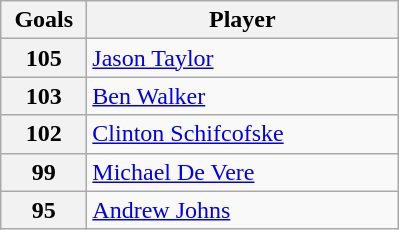<table class="wikitable" style="text-align:left;">
<tr>
<th width=50>Goals</th>
<th width=200>Player</th>
</tr>
<tr>
<th>105</th>
<td> <a href='#'>Jason Taylor</a></td>
</tr>
<tr>
<th>103</th>
<td> <a href='#'>Ben Walker</a></td>
</tr>
<tr>
<th>102</th>
<td> <a href='#'>Clinton Schifcofske</a></td>
</tr>
<tr>
<th>99</th>
<td> <a href='#'>Michael De Vere</a></td>
</tr>
<tr>
<th>95</th>
<td> <a href='#'>Andrew Johns</a></td>
</tr>
</table>
